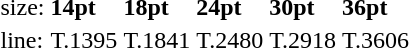<table style="margin-left:40px;">
<tr>
<td>size:</td>
<td><strong>14pt</strong></td>
<td><strong>18pt</strong></td>
<td><strong>24pt</strong></td>
<td><strong>30pt</strong></td>
<td><strong>36pt</strong></td>
</tr>
<tr>
<td>line:</td>
<td>T.1395</td>
<td>T.1841</td>
<td>T.2480</td>
<td>T.2918</td>
<td>T.3606</td>
</tr>
</table>
